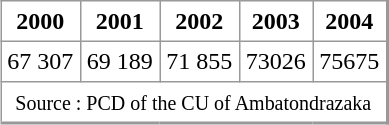<table align="center" rules="all" cellspacing="0" cellpadding="4" style="border: 1px solid #999; border-right: 2px solid #999; border-bottom:2px solid #999">
<tr>
<th>2000</th>
<th>2001</th>
<th>2002</th>
<th>2003</th>
<th>2004</th>
</tr>
<tr>
<td align=center>67 307</td>
<td align=center>69 189</td>
<td align=center>71 855</td>
<td align=center>73026</td>
<td align=center>75675</td>
</tr>
<tr>
<td colspan=8 align=center><small> Source : PCD of the CU of Ambatondrazaka</small></td>
</tr>
</table>
